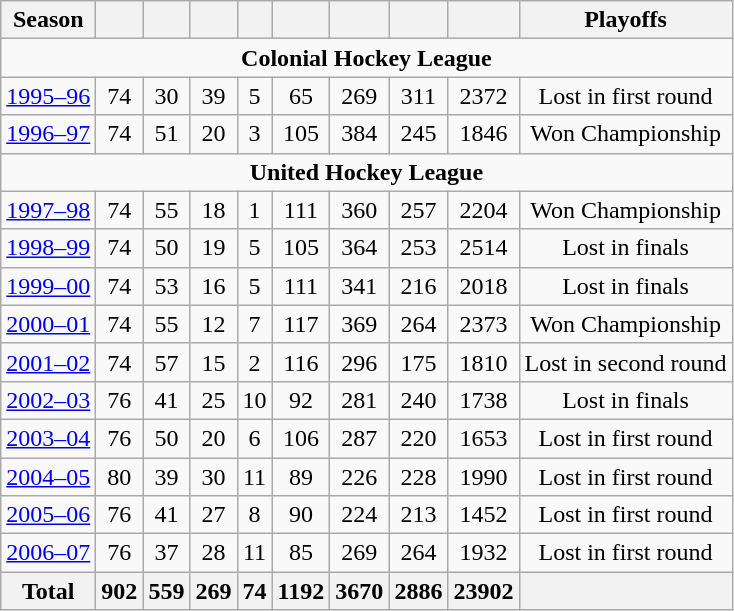<table class="wikitable" style="text-align:center">
<tr>
<th>Season</th>
<th></th>
<th></th>
<th></th>
<th></th>
<th></th>
<th></th>
<th></th>
<th></th>
<th>Playoffs</th>
</tr>
<tr>
<td colspan=10><strong>Colonial Hockey League</strong></td>
</tr>
<tr>
<td><a href='#'>1995–96</a></td>
<td>74</td>
<td>30</td>
<td>39</td>
<td>5</td>
<td>65</td>
<td>269</td>
<td>311</td>
<td>2372</td>
<td>Lost in first round</td>
</tr>
<tr>
<td><a href='#'>1996–97</a></td>
<td>74</td>
<td>51</td>
<td>20</td>
<td>3</td>
<td>105</td>
<td>384</td>
<td>245</td>
<td>1846</td>
<td>Won Championship</td>
</tr>
<tr>
<td colspan=10><strong>United Hockey League</strong></td>
</tr>
<tr>
<td><a href='#'>1997–98</a></td>
<td>74</td>
<td>55</td>
<td>18</td>
<td>1</td>
<td>111</td>
<td>360</td>
<td>257</td>
<td>2204</td>
<td>Won Championship</td>
</tr>
<tr>
<td><a href='#'>1998–99</a></td>
<td>74</td>
<td>50</td>
<td>19</td>
<td>5</td>
<td>105</td>
<td>364</td>
<td>253</td>
<td>2514</td>
<td>Lost in finals</td>
</tr>
<tr>
<td><a href='#'>1999–00</a></td>
<td>74</td>
<td>53</td>
<td>16</td>
<td>5</td>
<td>111</td>
<td>341</td>
<td>216</td>
<td>2018</td>
<td>Lost in finals</td>
</tr>
<tr>
<td><a href='#'>2000–01</a></td>
<td>74</td>
<td>55</td>
<td>12</td>
<td>7</td>
<td>117</td>
<td>369</td>
<td>264</td>
<td>2373</td>
<td>Won Championship</td>
</tr>
<tr>
<td><a href='#'>2001–02</a></td>
<td>74</td>
<td>57</td>
<td>15</td>
<td>2</td>
<td>116</td>
<td>296</td>
<td>175</td>
<td>1810</td>
<td>Lost in second round</td>
</tr>
<tr>
<td><a href='#'>2002–03</a></td>
<td>76</td>
<td>41</td>
<td>25</td>
<td>10</td>
<td>92</td>
<td>281</td>
<td>240</td>
<td>1738</td>
<td>Lost in finals</td>
</tr>
<tr>
<td><a href='#'>2003–04</a></td>
<td>76</td>
<td>50</td>
<td>20</td>
<td>6</td>
<td>106</td>
<td>287</td>
<td>220</td>
<td>1653</td>
<td>Lost in first round</td>
</tr>
<tr>
<td><a href='#'>2004–05</a></td>
<td>80</td>
<td>39</td>
<td>30</td>
<td>11</td>
<td>89</td>
<td>226</td>
<td>228</td>
<td>1990</td>
<td>Lost in first round</td>
</tr>
<tr>
<td><a href='#'>2005–06</a></td>
<td>76</td>
<td>41</td>
<td>27</td>
<td>8</td>
<td>90</td>
<td>224</td>
<td>213</td>
<td>1452</td>
<td>Lost in first round</td>
</tr>
<tr>
<td><a href='#'>2006–07</a></td>
<td>76</td>
<td>37</td>
<td>28</td>
<td>11</td>
<td>85</td>
<td>269</td>
<td>264</td>
<td>1932</td>
<td>Lost in first round</td>
</tr>
<tr>
<th>Total</th>
<th>902</th>
<th>559</th>
<th>269</th>
<th>74</th>
<th>1192</th>
<th>3670</th>
<th>2886</th>
<th>23902</th>
<th></th>
</tr>
</table>
